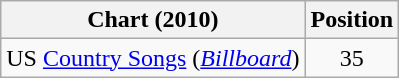<table class="wikitable sortable">
<tr>
<th scope="col">Chart (2010)</th>
<th scope="col">Position</th>
</tr>
<tr>
<td>US <a href='#'>Country Songs</a> (<em><a href='#'>Billboard</a></em>)</td>
<td align="center">35</td>
</tr>
</table>
